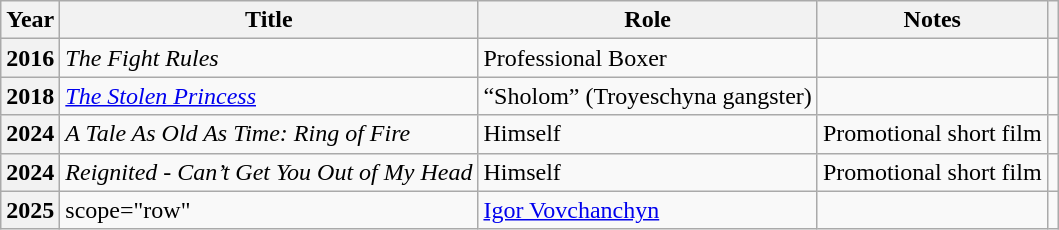<table class="wikitable sortable plainrowheaders">
<tr>
<th scope="col">Year</th>
<th scope="col">Title</th>
<th scope="col">Role</th>
<th scope="col" class="unsortable">Notes</th>
<th scope="col" class="unsortable"></th>
</tr>
<tr>
<th scope="row">2016</th>
<td scope="row"><em>The Fight Rules</em></td>
<td>Professional Boxer</td>
<td scope="row"></td>
<td style="text-align:center;"></td>
</tr>
<tr>
<th scope="row">2018</th>
<td scope="row"><em><a href='#'>The Stolen Princess</a></em></td>
<td>“Sholom” (Troyeschyna gangster)</td>
<td scope="row"></td>
<td style="text-align:center;"></td>
</tr>
<tr>
<th scope="row">2024</th>
<td scope="row"><em>A Tale As Old As Time: Ring of Fire</em></td>
<td>Himself</td>
<td scope="row">Promotional short film</td>
<td style="text-align:center;"></td>
</tr>
<tr>
<th scope="row">2024</th>
<td scope="row"><em>Reignited - Can’t Get You Out of My Head</em></td>
<td>Himself</td>
<td scope="row">Promotional short film</td>
<td style="text-align:center;"></td>
</tr>
<tr>
<th scope="row">2025</th>
<td>scope="row" </td>
<td><a href='#'>Igor Vovchanchyn</a></td>
<td scope="row"></td>
<td style="text-align:center;"></td>
</tr>
</table>
